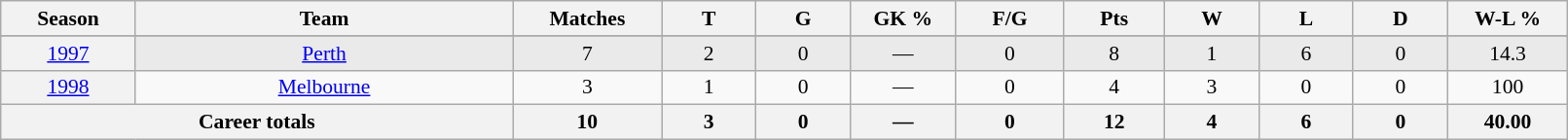<table class="wikitable sortable"  style="font-size:90%; text-align:center; width:85%;">
<tr>
<th width=2%>Season</th>
<th width=8%>Team</th>
<th width=2%>Matches</th>
<th width=2%>T</th>
<th width=2%>G</th>
<th width=2%>GK %</th>
<th width=2%>F/G</th>
<th width=2%>Pts</th>
<th width=2%>W</th>
<th width=2%>L</th>
<th width=2%>D</th>
<th width=2%>W-L %</th>
</tr>
<tr>
</tr>
<tr style="background-color: #EAEAEA">
<th scope="row" style="text-align:center; font-weight:normal"><a href='#'>1997</a></th>
<td style="text-align:center;"><a href='#'>Perth</a></td>
<td>7</td>
<td>2</td>
<td>0</td>
<td>—</td>
<td>0</td>
<td>8</td>
<td>1</td>
<td>6</td>
<td>0</td>
<td>14.3</td>
</tr>
<tr>
<th scope="row" style="text-align:center; font-weight:normal"><a href='#'>1998</a></th>
<td style="text-align:center;"><a href='#'>Melbourne</a></td>
<td>3</td>
<td>1</td>
<td>0</td>
<td>—</td>
<td>0</td>
<td>4</td>
<td>3</td>
<td>0</td>
<td>0</td>
<td>100</td>
</tr>
<tr class="sortbottom">
<th colspan=2>Career totals</th>
<th>10</th>
<th>3</th>
<th>0</th>
<th>—</th>
<th>0</th>
<th>12</th>
<th>4</th>
<th>6</th>
<th>0</th>
<th>40.00</th>
</tr>
</table>
